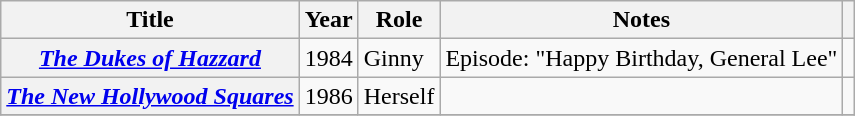<table class="wikitable sortable plainrowheaders">
<tr>
<th scope="col">Title</th>
<th scope="col">Year</th>
<th scope="col">Role</th>
<th scope="col" class="unsortable">Notes</th>
<th></th>
</tr>
<tr>
<th scope="row"><em><a href='#'>The Dukes of Hazzard</a></em></th>
<td>1984</td>
<td>Ginny</td>
<td>Episode: "Happy Birthday, General Lee"</td>
<td align="center"></td>
</tr>
<tr>
<th scope="row"><em><a href='#'>The New Hollywood Squares</a></em></th>
<td>1986</td>
<td>Herself</td>
<td></td>
<td align="center"></td>
</tr>
<tr>
</tr>
</table>
